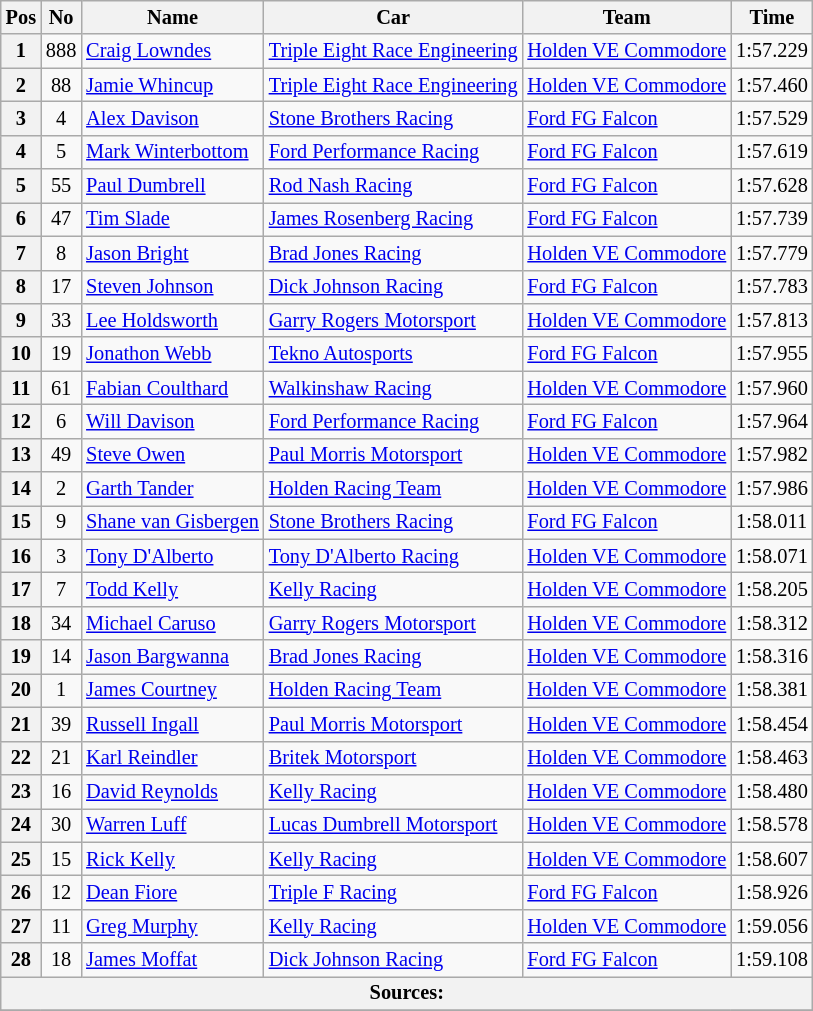<table class="wikitable" style="font-size: 85%;">
<tr>
<th>Pos</th>
<th>No</th>
<th>Name</th>
<th>Car</th>
<th>Team</th>
<th>Time</th>
</tr>
<tr>
<th>1</th>
<td align="center">888</td>
<td> <a href='#'>Craig Lowndes</a></td>
<td><a href='#'>Triple Eight Race Engineering</a></td>
<td><a href='#'>Holden VE Commodore</a></td>
<td>1:57.229</td>
</tr>
<tr>
<th>2</th>
<td align="center">88</td>
<td> <a href='#'>Jamie Whincup</a></td>
<td><a href='#'>Triple Eight Race Engineering</a></td>
<td><a href='#'>Holden VE Commodore</a></td>
<td>1:57.460</td>
</tr>
<tr>
<th>3</th>
<td align="center">4</td>
<td> <a href='#'>Alex Davison</a></td>
<td><a href='#'>Stone Brothers Racing</a></td>
<td><a href='#'>Ford FG Falcon</a></td>
<td>1:57.529</td>
</tr>
<tr>
<th>4</th>
<td align="center">5</td>
<td> <a href='#'>Mark Winterbottom</a></td>
<td><a href='#'>Ford Performance Racing</a></td>
<td><a href='#'>Ford FG Falcon</a></td>
<td>1:57.619</td>
</tr>
<tr>
<th>5</th>
<td align="center">55</td>
<td> <a href='#'>Paul Dumbrell</a></td>
<td><a href='#'>Rod Nash Racing</a></td>
<td><a href='#'>Ford FG Falcon</a></td>
<td>1:57.628</td>
</tr>
<tr>
<th>6</th>
<td align="center">47</td>
<td> <a href='#'>Tim Slade</a></td>
<td><a href='#'>James Rosenberg Racing</a></td>
<td><a href='#'>Ford FG Falcon</a></td>
<td>1:57.739</td>
</tr>
<tr>
<th>7</th>
<td align="center">8</td>
<td> <a href='#'>Jason Bright</a></td>
<td><a href='#'>Brad Jones Racing</a></td>
<td><a href='#'>Holden VE Commodore</a></td>
<td>1:57.779</td>
</tr>
<tr>
<th>8</th>
<td align="center">17</td>
<td> <a href='#'>Steven Johnson</a></td>
<td><a href='#'>Dick Johnson Racing</a></td>
<td><a href='#'>Ford FG Falcon</a></td>
<td>1:57.783</td>
</tr>
<tr>
<th>9</th>
<td align="center">33</td>
<td> <a href='#'>Lee Holdsworth</a></td>
<td><a href='#'>Garry Rogers Motorsport</a></td>
<td><a href='#'>Holden VE Commodore</a></td>
<td>1:57.813</td>
</tr>
<tr>
<th>10</th>
<td align="center">19</td>
<td> <a href='#'>Jonathon Webb</a></td>
<td><a href='#'>Tekno Autosports</a></td>
<td><a href='#'>Ford FG Falcon</a></td>
<td>1:57.955</td>
</tr>
<tr>
<th>11</th>
<td align="center">61</td>
<td> <a href='#'>Fabian Coulthard</a></td>
<td><a href='#'>Walkinshaw Racing</a></td>
<td><a href='#'>Holden VE Commodore</a></td>
<td>1:57.960</td>
</tr>
<tr>
<th>12</th>
<td align="center">6</td>
<td> <a href='#'>Will Davison</a></td>
<td><a href='#'>Ford Performance Racing</a></td>
<td><a href='#'>Ford FG Falcon</a></td>
<td>1:57.964</td>
</tr>
<tr>
<th>13</th>
<td align="center">49</td>
<td> <a href='#'>Steve Owen</a></td>
<td><a href='#'>Paul Morris Motorsport</a></td>
<td><a href='#'>Holden VE Commodore</a></td>
<td>1:57.982</td>
</tr>
<tr>
<th>14</th>
<td align="center">2</td>
<td> <a href='#'>Garth Tander</a></td>
<td><a href='#'>Holden Racing Team</a></td>
<td><a href='#'>Holden VE Commodore</a></td>
<td>1:57.986</td>
</tr>
<tr>
<th>15</th>
<td align="center">9</td>
<td> <a href='#'>Shane van Gisbergen</a></td>
<td><a href='#'>Stone Brothers Racing</a></td>
<td><a href='#'>Ford FG Falcon</a></td>
<td>1:58.011</td>
</tr>
<tr>
<th>16</th>
<td align="center">3</td>
<td> <a href='#'>Tony D'Alberto</a></td>
<td><a href='#'>Tony D'Alberto Racing</a></td>
<td><a href='#'>Holden VE Commodore</a></td>
<td>1:58.071</td>
</tr>
<tr>
<th>17</th>
<td align="center">7</td>
<td> <a href='#'>Todd Kelly</a></td>
<td><a href='#'>Kelly Racing</a></td>
<td><a href='#'>Holden VE Commodore</a></td>
<td>1:58.205</td>
</tr>
<tr>
<th>18</th>
<td align="center">34</td>
<td> <a href='#'>Michael Caruso</a></td>
<td><a href='#'>Garry Rogers Motorsport</a></td>
<td><a href='#'>Holden VE Commodore</a></td>
<td>1:58.312</td>
</tr>
<tr>
<th>19</th>
<td align="center">14</td>
<td> <a href='#'>Jason Bargwanna</a></td>
<td><a href='#'>Brad Jones Racing</a></td>
<td><a href='#'>Holden VE Commodore</a></td>
<td>1:58.316</td>
</tr>
<tr>
<th>20</th>
<td align="center">1</td>
<td> <a href='#'>James Courtney</a></td>
<td><a href='#'>Holden Racing Team</a></td>
<td><a href='#'>Holden VE Commodore</a></td>
<td>1:58.381</td>
</tr>
<tr>
<th>21</th>
<td align="center">39</td>
<td> <a href='#'>Russell Ingall</a></td>
<td><a href='#'>Paul Morris Motorsport</a></td>
<td><a href='#'>Holden VE Commodore</a></td>
<td>1:58.454</td>
</tr>
<tr>
<th>22</th>
<td align="center">21</td>
<td> <a href='#'>Karl Reindler</a></td>
<td><a href='#'>Britek Motorsport</a></td>
<td><a href='#'>Holden VE Commodore</a></td>
<td>1:58.463</td>
</tr>
<tr>
<th>23</th>
<td align="center">16</td>
<td> <a href='#'>David Reynolds</a></td>
<td><a href='#'>Kelly Racing</a></td>
<td><a href='#'>Holden VE Commodore</a></td>
<td>1:58.480</td>
</tr>
<tr>
<th>24</th>
<td align="center">30</td>
<td> <a href='#'>Warren Luff</a></td>
<td><a href='#'>Lucas Dumbrell Motorsport</a></td>
<td><a href='#'>Holden VE Commodore</a></td>
<td>1:58.578</td>
</tr>
<tr>
<th>25</th>
<td align="center">15</td>
<td> <a href='#'>Rick Kelly</a></td>
<td><a href='#'>Kelly Racing</a></td>
<td><a href='#'>Holden VE Commodore</a></td>
<td>1:58.607</td>
</tr>
<tr>
<th>26</th>
<td align="center">12</td>
<td> <a href='#'>Dean Fiore</a></td>
<td><a href='#'>Triple F Racing</a></td>
<td><a href='#'>Ford FG Falcon</a></td>
<td>1:58.926</td>
</tr>
<tr>
<th>27</th>
<td align="center">11</td>
<td> <a href='#'>Greg Murphy</a></td>
<td><a href='#'>Kelly Racing</a></td>
<td><a href='#'>Holden VE Commodore</a></td>
<td>1:59.056</td>
</tr>
<tr>
<th>28</th>
<td align="center">18</td>
<td> <a href='#'>James Moffat</a></td>
<td><a href='#'>Dick Johnson Racing</a></td>
<td><a href='#'>Ford FG Falcon</a></td>
<td>1:59.108</td>
</tr>
<tr>
<th colspan="6">Sources:</th>
</tr>
<tr>
</tr>
</table>
